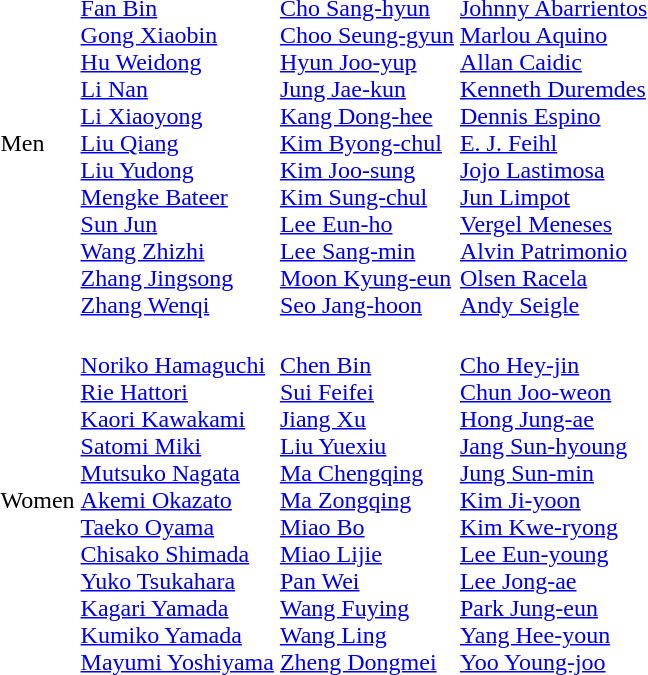<table>
<tr>
<td>Men<br></td>
<td><br><a href='#'>Fan Bin</a><br><a href='#'>Gong Xiaobin</a><br><a href='#'>Hu Weidong</a><br><a href='#'>Li Nan</a><br><a href='#'>Li Xiaoyong</a><br><a href='#'>Liu Qiang</a><br><a href='#'>Liu Yudong</a><br><a href='#'>Mengke Bateer</a><br><a href='#'>Sun Jun</a><br><a href='#'>Wang Zhizhi</a><br><a href='#'>Zhang Jingsong</a><br><a href='#'>Zhang Wenqi</a></td>
<td><br><a href='#'>Cho Sang-hyun</a><br><a href='#'>Choo Seung-gyun</a><br><a href='#'>Hyun Joo-yup</a><br><a href='#'>Jung Jae-kun</a><br><a href='#'>Kang Dong-hee</a><br><a href='#'>Kim Byong-chul</a><br><a href='#'>Kim Joo-sung</a><br><a href='#'>Kim Sung-chul</a><br><a href='#'>Lee Eun-ho</a><br><a href='#'>Lee Sang-min</a><br><a href='#'>Moon Kyung-eun</a><br><a href='#'>Seo Jang-hoon</a></td>
<td><br><a href='#'>Johnny Abarrientos</a><br><a href='#'>Marlou Aquino</a><br><a href='#'>Allan Caidic</a><br><a href='#'>Kenneth Duremdes</a><br><a href='#'>Dennis Espino</a><br><a href='#'>E. J. Feihl</a><br><a href='#'>Jojo Lastimosa</a><br><a href='#'>Jun Limpot</a><br><a href='#'>Vergel Meneses</a><br><a href='#'>Alvin Patrimonio</a><br><a href='#'>Olsen Racela</a><br><a href='#'>Andy Seigle</a></td>
</tr>
<tr>
<td>Women<br></td>
<td><br><a href='#'>Noriko Hamaguchi</a><br><a href='#'>Rie Hattori</a><br><a href='#'>Kaori Kawakami</a><br><a href='#'>Satomi Miki</a><br><a href='#'>Mutsuko Nagata</a><br><a href='#'>Akemi Okazato</a><br><a href='#'>Taeko Oyama</a><br><a href='#'>Chisako Shimada</a><br><a href='#'>Yuko Tsukahara</a><br><a href='#'>Kagari Yamada</a><br><a href='#'>Kumiko Yamada</a><br><a href='#'>Mayumi Yoshiyama</a></td>
<td><br><a href='#'>Chen Bin</a><br><a href='#'>Sui Feifei</a><br><a href='#'>Jiang Xu</a><br><a href='#'>Liu Yuexiu</a><br><a href='#'>Ma Chengqing</a><br><a href='#'>Ma Zongqing</a><br><a href='#'>Miao Bo</a><br><a href='#'>Miao Lijie</a><br><a href='#'>Pan Wei</a><br><a href='#'>Wang Fuying</a><br><a href='#'>Wang Ling</a><br><a href='#'>Zheng Dongmei</a></td>
<td><br><a href='#'>Cho Hey-jin</a><br><a href='#'>Chun Joo-weon</a><br><a href='#'>Hong Jung-ae</a><br><a href='#'>Jang Sun-hyoung</a><br><a href='#'>Jung Sun-min</a><br><a href='#'>Kim Ji-yoon</a><br><a href='#'>Kim Kwe-ryong</a><br><a href='#'>Lee Eun-young</a><br><a href='#'>Lee Jong-ae</a><br><a href='#'>Park Jung-eun</a><br><a href='#'>Yang Hee-youn</a><br><a href='#'>Yoo Young-joo</a></td>
</tr>
</table>
